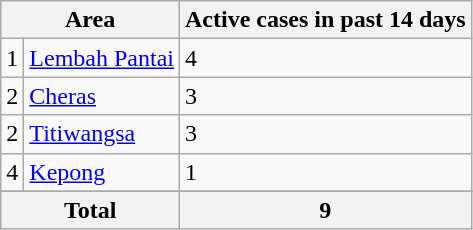<table class="wikitable sortable mw-collapsible mw-collapsed">
<tr>
<th colspan="2">Area</th>
<th>Active cases in past 14 days</th>
</tr>
<tr>
<td>1</td>
<td><a href='#'>Lembah Pantai</a></td>
<td>4</td>
</tr>
<tr>
<td>2</td>
<td><a href='#'>Cheras</a></td>
<td>3</td>
</tr>
<tr>
<td>2</td>
<td><a href='#'>Titiwangsa</a></td>
<td>3</td>
</tr>
<tr>
<td>4</td>
<td><a href='#'>Kepong</a></td>
<td>1</td>
</tr>
<tr>
</tr>
<tr>
<th colspan="2"><strong>Total</strong></th>
<th><strong>9</strong></th>
</tr>
</table>
